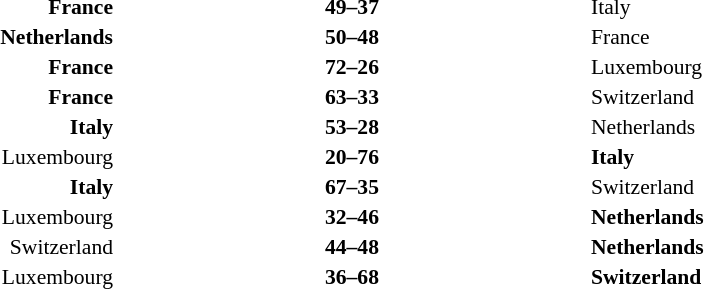<table width=75% cellspacing=1>
<tr>
<th width=25%></th>
<th width=25%></th>
<th width=25%></th>
</tr>
<tr style=font-size:90%>
<td align=right><strong>France</strong></td>
<td align=center><strong>49–37</strong></td>
<td>Italy</td>
</tr>
<tr style=font-size:90%>
<td align=right><strong>Netherlands</strong></td>
<td align=center><strong>50–48</strong></td>
<td>France</td>
</tr>
<tr style=font-size:90%>
<td align=right><strong>France</strong></td>
<td align=center><strong>72–26</strong></td>
<td>Luxembourg</td>
</tr>
<tr style=font-size:90%>
<td align=right><strong>France</strong></td>
<td align=center><strong>63–33</strong></td>
<td>Switzerland</td>
</tr>
<tr style=font-size:90%>
<td align=right><strong>Italy</strong></td>
<td align=center><strong>53–28</strong></td>
<td>Netherlands</td>
</tr>
<tr style=font-size:90%>
<td align=right>Luxembourg</td>
<td align=center><strong>20–76</strong></td>
<td><strong>Italy</strong></td>
</tr>
<tr style=font-size:90%>
<td align=right><strong>Italy</strong></td>
<td align=center><strong>67–35</strong></td>
<td>Switzerland</td>
</tr>
<tr style=font-size:90%>
<td align=right>Luxembourg</td>
<td align=center><strong>32–46</strong></td>
<td><strong>Netherlands</strong></td>
</tr>
<tr style=font-size:90%>
<td align=right>Switzerland</td>
<td align=center><strong>44–48</strong></td>
<td><strong>Netherlands</strong></td>
</tr>
<tr style=font-size:90%>
<td align=right>Luxembourg</td>
<td align=center><strong>36–68</strong></td>
<td><strong>Switzerland</strong></td>
</tr>
</table>
